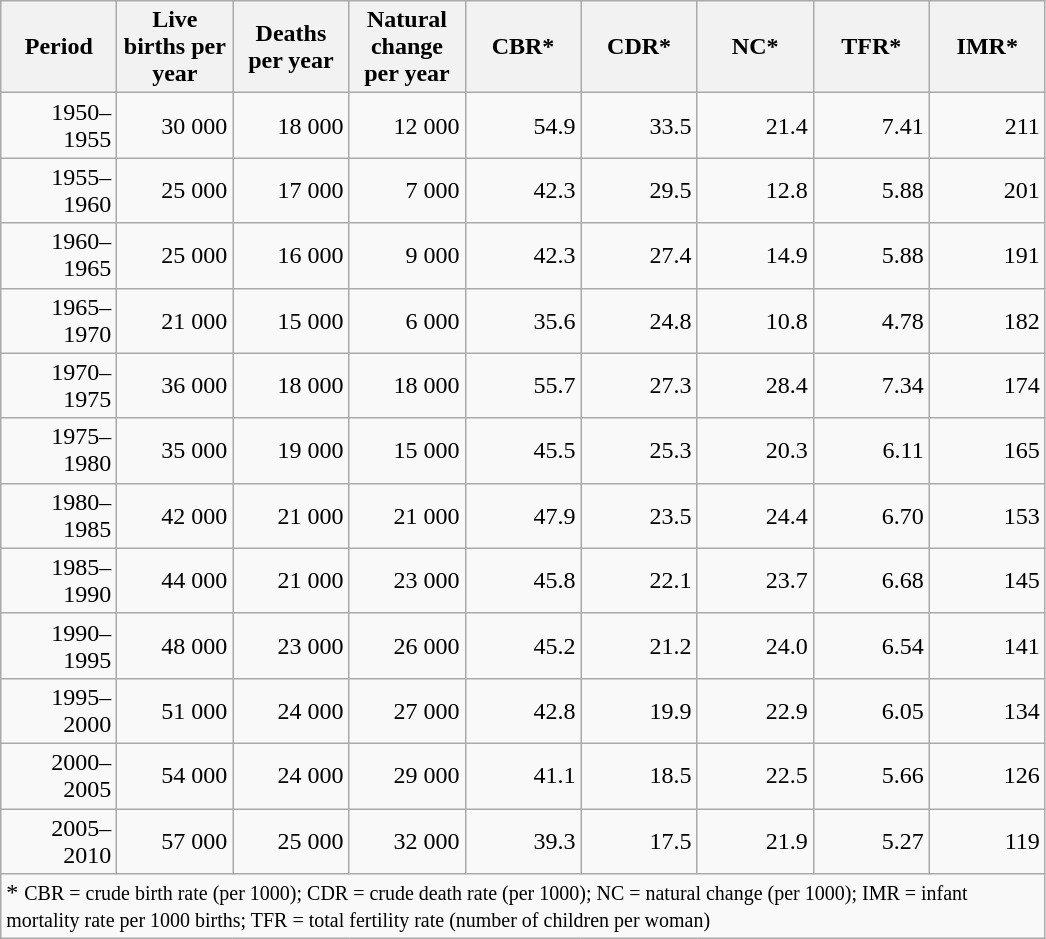<table class="wikitable" style="text-align: right;">
<tr>
<th width="70pt">Period</th>
<th width="70pt">Live births per year</th>
<th width="70pt">Deaths per year</th>
<th width="70pt">Natural change per year</th>
<th width="70pt">CBR*</th>
<th width="70pt">CDR*</th>
<th width="70pt">NC*</th>
<th width="70pt">TFR*</th>
<th width="70pt">IMR*</th>
</tr>
<tr>
<td>1950–1955</td>
<td>30 000</td>
<td>18 000</td>
<td>12 000</td>
<td>54.9</td>
<td>33.5</td>
<td>21.4</td>
<td>7.41</td>
<td>211</td>
</tr>
<tr>
<td>1955–1960</td>
<td>25 000</td>
<td>17 000</td>
<td>7 000</td>
<td>42.3</td>
<td>29.5</td>
<td>12.8</td>
<td>5.88</td>
<td>201</td>
</tr>
<tr>
<td>1960–1965</td>
<td>25 000</td>
<td>16 000</td>
<td>9 000</td>
<td>42.3</td>
<td>27.4</td>
<td>14.9</td>
<td>5.88</td>
<td>191</td>
</tr>
<tr>
<td>1965–1970</td>
<td>21 000</td>
<td>15 000</td>
<td>6 000</td>
<td>35.6</td>
<td>24.8</td>
<td>10.8</td>
<td>4.78</td>
<td>182</td>
</tr>
<tr>
<td>1970–1975</td>
<td>36 000</td>
<td>18 000</td>
<td>18 000</td>
<td>55.7</td>
<td>27.3</td>
<td>28.4</td>
<td>7.34</td>
<td>174</td>
</tr>
<tr>
<td>1975–1980</td>
<td>35 000</td>
<td>19 000</td>
<td>15 000</td>
<td>45.5</td>
<td>25.3</td>
<td>20.3</td>
<td>6.11</td>
<td>165</td>
</tr>
<tr>
<td>1980–1985</td>
<td>42 000</td>
<td>21 000</td>
<td>21 000</td>
<td>47.9</td>
<td>23.5</td>
<td>24.4</td>
<td>6.70</td>
<td>153</td>
</tr>
<tr>
<td>1985–1990</td>
<td>44 000</td>
<td>21 000</td>
<td>23 000</td>
<td>45.8</td>
<td>22.1</td>
<td>23.7</td>
<td>6.68</td>
<td>145</td>
</tr>
<tr>
<td>1990–1995</td>
<td>48 000</td>
<td>23 000</td>
<td>26 000</td>
<td>45.2</td>
<td>21.2</td>
<td>24.0</td>
<td>6.54</td>
<td>141</td>
</tr>
<tr>
<td>1995–2000</td>
<td>51 000</td>
<td>24 000</td>
<td>27 000</td>
<td>42.8</td>
<td>19.9</td>
<td>22.9</td>
<td>6.05</td>
<td>134</td>
</tr>
<tr>
<td>2000–2005</td>
<td>54 000</td>
<td>24 000</td>
<td>29 000</td>
<td>41.1</td>
<td>18.5</td>
<td>22.5</td>
<td>5.66</td>
<td>126</td>
</tr>
<tr>
<td>2005–2010</td>
<td>57 000</td>
<td>25 000</td>
<td>32 000</td>
<td>39.3</td>
<td>17.5</td>
<td>21.9</td>
<td>5.27</td>
<td>119</td>
</tr>
<tr>
<td align="left" colspan="9">* <small> CBR = crude birth rate (per 1000); CDR = crude death rate (per 1000); NC = natural change (per 1000); IMR = infant mortality rate per 1000 births; TFR = total fertility rate (number of children per woman)</small></td>
</tr>
</table>
